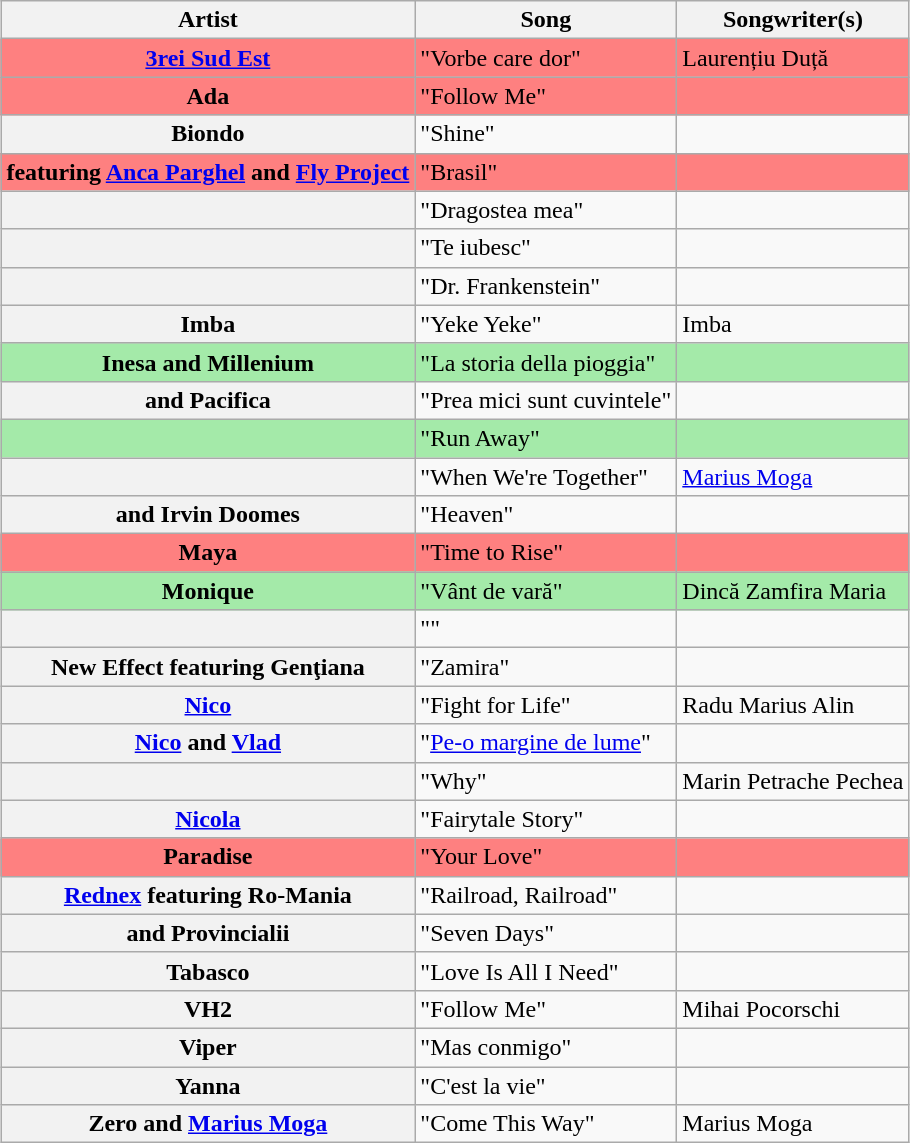<table class="wikitable sortable plainrowheaders" style="margin: 1em auto 1em auto">
<tr>
<th scope="col">Artist</th>
<th scope="col">Song</th>
<th scope="col" class="unsortable">Songwriter(s)</th>
</tr>
<tr style="background:#fe8080;">
<th scope="row" style="background:#fe8080;"><a href='#'>3rei Sud Est</a></th>
<td>"Vorbe care dor"</td>
<td>Laurențiu Duță</td>
</tr>
<tr style="background:#fe8080;">
<th scope="row" style="background:#fe8080;">Ada</th>
<td>"Follow Me"</td>
<td></td>
</tr>
<tr>
<th scope="row">Biondo</th>
<td>"Shine"</td>
<td></td>
</tr>
<tr style="background:#fe8080;">
<th scope="row" style="background:#fe8080;"> featuring <a href='#'>Anca Parghel</a> and <a href='#'>Fly Project</a></th>
<td>"Brasil"</td>
<td></td>
</tr>
<tr>
<th scope="row"></th>
<td>"Dragostea mea"</td>
<td></td>
</tr>
<tr>
<th scope="row"></th>
<td>"Te iubesc"</td>
<td></td>
</tr>
<tr>
<th scope="row"></th>
<td>"Dr. Frankenstein"</td>
<td></td>
</tr>
<tr>
<th scope="row">Imba</th>
<td>"Yeke Yeke"</td>
<td>Imba</td>
</tr>
<tr style="background:#A4EAA9;">
<th scope="row" style="background:#A4EAA9;">Inesa and Millenium</th>
<td>"La storia della pioggia"</td>
<td></td>
</tr>
<tr>
<th scope="row"> and Pacifica</th>
<td>"Prea mici sunt cuvintele"</td>
<td></td>
</tr>
<tr style="background:#A4EAA9;">
<th scope="row" style="background:#A4EAA9;"></th>
<td>"Run Away"</td>
<td></td>
</tr>
<tr>
<th scope="row"></th>
<td>"When We're Together"</td>
<td><a href='#'>Marius Moga</a></td>
</tr>
<tr>
<th scope="row"> and Irvin Doomes</th>
<td>"Heaven"</td>
<td></td>
</tr>
<tr style="background:#fe8080;">
<th scope="row" style="background:#fe8080;">Maya</th>
<td>"Time to Rise"</td>
<td></td>
</tr>
<tr style="background:#A4EAA9;">
<th scope="row" style="background:#A4EAA9;">Monique</th>
<td>"Vânt de vară"</td>
<td>Dincă Zamfira Maria</td>
</tr>
<tr>
<th scope="row"></th>
<td>""</td>
<td></td>
</tr>
<tr>
<th scope="row">New Effect featuring Genţiana</th>
<td>"Zamira"</td>
<td></td>
</tr>
<tr>
<th scope="row"><a href='#'>Nico</a></th>
<td>"Fight for Life"</td>
<td>Radu Marius Alin</td>
</tr>
<tr>
<th scope="row"><a href='#'>Nico</a> and <a href='#'>Vlad</a></th>
<td>"<a href='#'>Pe-o margine de lume</a>"</td>
<td></td>
</tr>
<tr>
<th scope="row"></th>
<td>"Why"</td>
<td>Marin Petrache Pechea</td>
</tr>
<tr>
<th scope="row"><a href='#'>Nicola</a></th>
<td>"Fairytale Story"</td>
<td></td>
</tr>
<tr style="background:#fe8080;">
<th scope="row" style="background:#fe8080;">Paradise</th>
<td>"Your Love"</td>
<td></td>
</tr>
<tr>
<th scope="row"><a href='#'>Rednex</a> featuring Ro-Mania</th>
<td>"Railroad, Railroad"</td>
<td></td>
</tr>
<tr>
<th scope="row"> and Provincialii</th>
<td>"Seven Days"</td>
<td></td>
</tr>
<tr>
<th scope="row">Tabasco</th>
<td>"Love Is All I Need"</td>
<td></td>
</tr>
<tr>
<th scope="row">VH2</th>
<td>"Follow Me"</td>
<td>Mihai Pocorschi</td>
</tr>
<tr>
<th scope="row">Viper</th>
<td>"Mas conmigo"</td>
<td></td>
</tr>
<tr>
<th scope="row">Yanna</th>
<td>"C'est la vie"</td>
<td></td>
</tr>
<tr>
<th scope="row">Zero and <a href='#'>Marius Moga</a></th>
<td>"Come This Way"</td>
<td>Marius Moga</td>
</tr>
</table>
